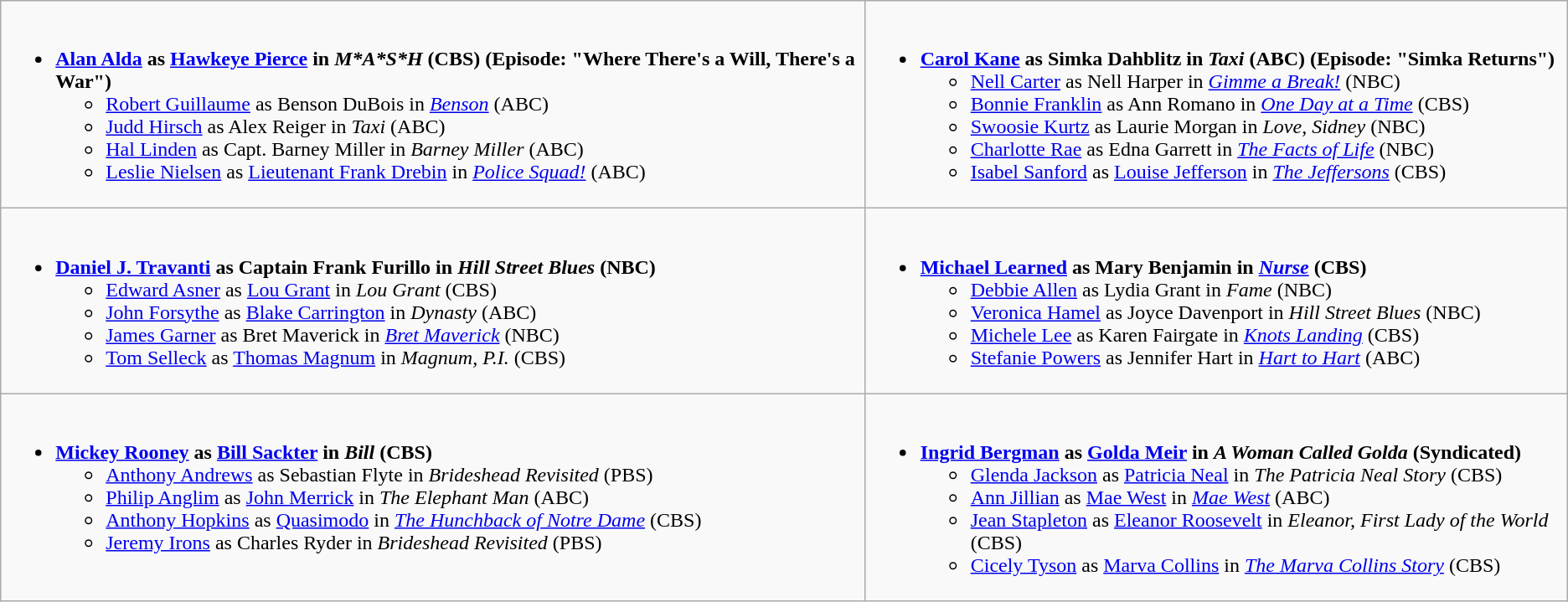<table class="wikitable">
<tr>
<td style="vertical-align:top;"><br><ul><li><strong><a href='#'>Alan Alda</a> as <a href='#'>Hawkeye Pierce</a> in <em>M*A*S*H</em> (CBS) (Episode: "Where There's a Will, There's a War")</strong><ul><li><a href='#'>Robert Guillaume</a> as Benson DuBois in <em><a href='#'>Benson</a></em> (ABC)</li><li><a href='#'>Judd Hirsch</a> as Alex Reiger in <em>Taxi</em> (ABC)</li><li><a href='#'>Hal Linden</a> as Capt. Barney Miller in <em>Barney Miller</em> (ABC)</li><li><a href='#'>Leslie Nielsen</a> as <a href='#'>Lieutenant Frank Drebin</a> in <em><a href='#'>Police Squad!</a></em> (ABC)</li></ul></li></ul></td>
<td style="vertical-align:top;"><br><ul><li><strong><a href='#'>Carol Kane</a> as Simka Dahblitz in <em>Taxi</em> (ABC) (Episode: "Simka Returns")</strong><ul><li><a href='#'>Nell Carter</a> as Nell Harper in <em><a href='#'>Gimme a Break!</a></em> (NBC)</li><li><a href='#'>Bonnie Franklin</a> as Ann Romano in <em><a href='#'>One Day at a Time</a></em> (CBS)</li><li><a href='#'>Swoosie Kurtz</a> as Laurie Morgan in <em>Love, Sidney</em> (NBC)</li><li><a href='#'>Charlotte Rae</a> as Edna Garrett in <em><a href='#'>The Facts of Life</a></em> (NBC)</li><li><a href='#'>Isabel Sanford</a> as <a href='#'>Louise Jefferson</a> in <em><a href='#'>The Jeffersons</a></em> (CBS)</li></ul></li></ul></td>
</tr>
<tr>
<td style="vertical-align:top;"><br><ul><li><strong><a href='#'>Daniel J. Travanti</a> as Captain Frank Furillo in <em>Hill Street Blues</em> (NBC)</strong><ul><li><a href='#'>Edward Asner</a> as <a href='#'>Lou Grant</a> in <em>Lou Grant</em> (CBS)</li><li><a href='#'>John Forsythe</a> as <a href='#'>Blake Carrington</a> in <em>Dynasty</em> (ABC)</li><li><a href='#'>James Garner</a> as Bret Maverick in <em><a href='#'>Bret Maverick</a></em> (NBC)</li><li><a href='#'>Tom Selleck</a> as <a href='#'>Thomas Magnum</a> in <em>Magnum, P.I.</em> (CBS)</li></ul></li></ul></td>
<td style="vertical-align:top;"><br><ul><li><strong><a href='#'>Michael Learned</a> as Mary Benjamin in <em><a href='#'>Nurse</a></em> (CBS)</strong><ul><li><a href='#'>Debbie Allen</a> as Lydia Grant in <em>Fame</em> (NBC)</li><li><a href='#'>Veronica Hamel</a> as Joyce Davenport in <em>Hill Street Blues</em> (NBC)</li><li><a href='#'>Michele Lee</a> as Karen Fairgate in <em><a href='#'>Knots Landing</a></em> (CBS)</li><li><a href='#'>Stefanie Powers</a> as Jennifer Hart  in <em><a href='#'>Hart to Hart</a></em> (ABC)</li></ul></li></ul></td>
</tr>
<tr>
<td style="vertical-align:top;"><br><ul><li><strong><a href='#'>Mickey Rooney</a> as <a href='#'>Bill Sackter</a> in <em>Bill</em> (CBS)</strong><ul><li><a href='#'>Anthony Andrews</a> as Sebastian Flyte in <em>Brideshead Revisited</em> (PBS)</li><li><a href='#'>Philip Anglim</a> as <a href='#'>John Merrick</a> in <em>The Elephant Man</em> (ABC)</li><li><a href='#'>Anthony Hopkins</a> as <a href='#'>Quasimodo</a> in <em><a href='#'>The Hunchback of Notre Dame</a></em> (CBS)</li><li><a href='#'>Jeremy Irons</a> as Charles Ryder in <em>Brideshead Revisited</em> (PBS)</li></ul></li></ul></td>
<td style="vertical-align:top;"><br><ul><li><strong><a href='#'>Ingrid Bergman</a> as <a href='#'>Golda Meir</a> in <em>A Woman Called Golda</em> (Syndicated)</strong><ul><li><a href='#'>Glenda Jackson</a> as <a href='#'>Patricia Neal</a> in <em>The Patricia Neal Story</em> (CBS)</li><li><a href='#'>Ann Jillian</a> as <a href='#'>Mae West</a> in <em><a href='#'>Mae West</a></em> (ABC)</li><li><a href='#'>Jean Stapleton</a> as <a href='#'>Eleanor Roosevelt</a> in <em>Eleanor, First Lady of the World</em> (CBS)</li><li><a href='#'>Cicely Tyson</a> as <a href='#'>Marva Collins</a> in <em><a href='#'>The Marva Collins Story</a></em> (CBS)</li></ul></li></ul></td>
</tr>
</table>
